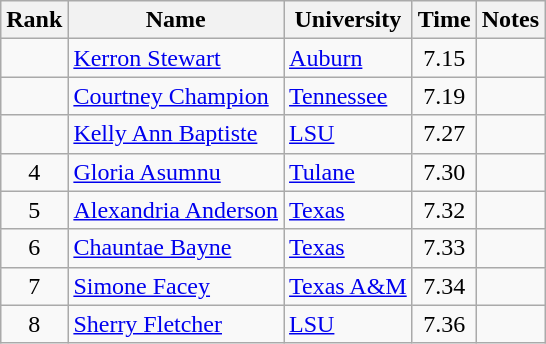<table class="wikitable sortable" style="text-align:center">
<tr>
<th>Rank</th>
<th>Name</th>
<th>University</th>
<th>Time</th>
<th>Notes</th>
</tr>
<tr>
<td></td>
<td align=left><a href='#'>Kerron Stewart</a> </td>
<td align=left><a href='#'>Auburn</a></td>
<td>7.15</td>
<td></td>
</tr>
<tr>
<td></td>
<td align=left><a href='#'>Courtney Champion</a></td>
<td align="left"><a href='#'>Tennessee</a></td>
<td>7.19</td>
<td></td>
</tr>
<tr>
<td></td>
<td align=left><a href='#'>Kelly Ann Baptiste</a> </td>
<td align=left><a href='#'>LSU</a></td>
<td>7.27</td>
<td></td>
</tr>
<tr>
<td>4</td>
<td align=left><a href='#'>Gloria Asumnu</a></td>
<td align=left><a href='#'>Tulane</a></td>
<td>7.30</td>
<td></td>
</tr>
<tr>
<td>5</td>
<td align=left><a href='#'>Alexandria Anderson</a></td>
<td align=left><a href='#'>Texas</a></td>
<td>7.32</td>
<td></td>
</tr>
<tr>
<td>6</td>
<td align=left><a href='#'>Chauntae Bayne</a></td>
<td align="left"><a href='#'>Texas</a></td>
<td>7.33</td>
<td></td>
</tr>
<tr>
<td>7</td>
<td align=left><a href='#'>Simone Facey</a> </td>
<td align=left><a href='#'>Texas A&M</a></td>
<td>7.34</td>
<td></td>
</tr>
<tr>
<td>8</td>
<td align=left><a href='#'>Sherry Fletcher</a> </td>
<td align=left><a href='#'>LSU</a></td>
<td>7.36</td>
<td></td>
</tr>
</table>
